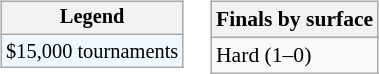<table>
<tr valign=top>
<td><br><table class="wikitable" style="font-size:85%">
<tr>
<th>Legend</th>
</tr>
<tr style="background:#f0f8ff;">
<td>$15,000 tournaments</td>
</tr>
</table>
</td>
<td><br><table class="wikitable" style="font-size:90%">
<tr>
<th>Finals by surface</th>
</tr>
<tr>
<td>Hard (1–0)</td>
</tr>
</table>
</td>
</tr>
</table>
